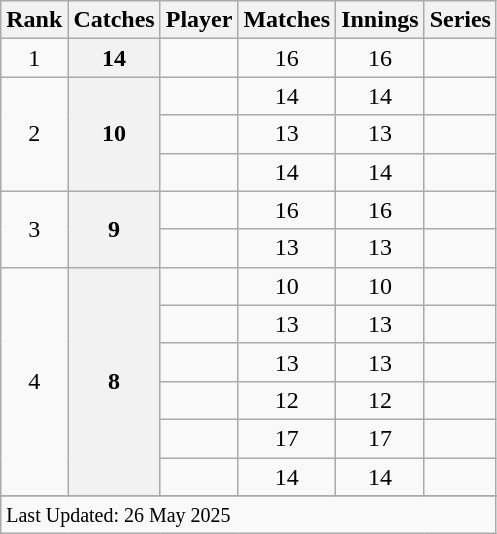<table class="wikitable">
<tr>
<th>Rank</th>
<th>Catches</th>
<th>Player</th>
<th>Matches</th>
<th>Innings</th>
<th>Series</th>
</tr>
<tr>
<td style="text-align:center">1</td>
<th scope=row style=text-align:center;>14</th>
<td></td>
<td style="text-align:center">16</td>
<td style="text-align:center">16</td>
<td></td>
</tr>
<tr>
<td style="text-align:center" rowspan=3>2</td>
<th scope=row style=text-align:center; rowspan=3>10</th>
<td></td>
<td style="text-align:center">14</td>
<td style="text-align:center">14</td>
<td></td>
</tr>
<tr>
<td></td>
<td style="text-align:center">13</td>
<td style="text-align:center">13</td>
<td></td>
</tr>
<tr>
<td></td>
<td style="text-align:center">14</td>
<td style="text-align:center">14</td>
<td></td>
</tr>
<tr>
<td style="text-align:center" rowspan=2>3</td>
<th scope=row style=text-align:center; rowspan=2>9</th>
<td></td>
<td style="text-align:center">16</td>
<td style="text-align:center">16</td>
<td></td>
</tr>
<tr>
<td></td>
<td style="text-align:center">13</td>
<td style="text-align:center">13</td>
<td></td>
</tr>
<tr>
<td style="text-align:center" rowspan=6>4</td>
<th scope=row style=text-align:center; rowspan=6>8</th>
<td></td>
<td style="text-align:center">10</td>
<td style="text-align:center">10</td>
<td></td>
</tr>
<tr>
<td></td>
<td style="text-align:center">13</td>
<td style="text-align:center">13</td>
<td></td>
</tr>
<tr>
<td></td>
<td style="text-align:center">13</td>
<td style="text-align:center">13</td>
<td></td>
</tr>
<tr>
<td></td>
<td style="text-align:center">12</td>
<td style="text-align:center">12</td>
<td></td>
</tr>
<tr>
<td></td>
<td style="text-align:center">17</td>
<td style="text-align:center">17</td>
<td></td>
</tr>
<tr>
<td></td>
<td style="text-align:center">14</td>
<td style="text-align:center">14</td>
<td></td>
</tr>
<tr>
</tr>
<tr class=sortbottom>
<td colspan=6><small>Last Updated: 26 May 2025</small></td>
</tr>
</table>
